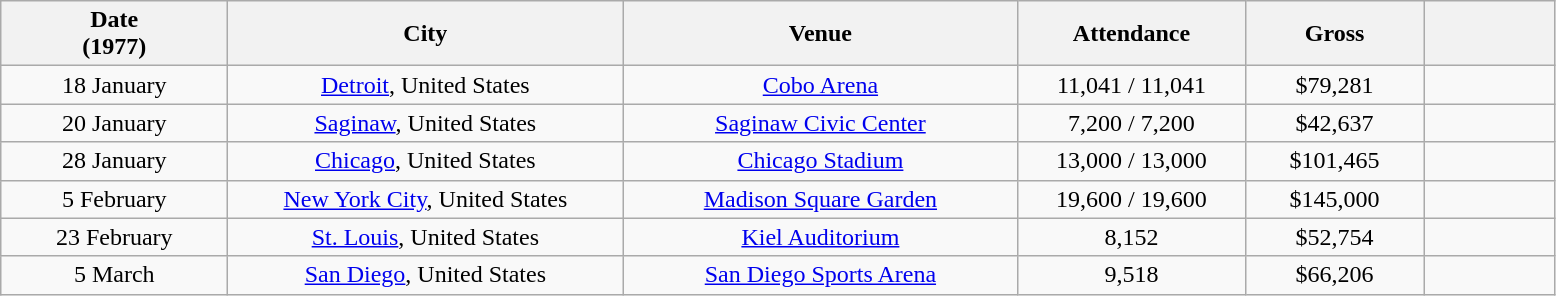<table class="wikitable" style="text-align:center;">
<tr>
<th scope="col" style="width:9em;">Date<br>(1977)</th>
<th scope="col" style="width:16em;">City</th>
<th scope="col" style="width:16em;">Venue</th>
<th scope="col" style="width:9em;">Attendance</th>
<th scope="col" style="width:7em;">Gross</th>
<th scope="col" style="width:5em;" class="unsortable"></th>
</tr>
<tr>
<td>18 January</td>
<td><a href='#'>Detroit</a>, United States</td>
<td><a href='#'>Cobo Arena</a></td>
<td>11,041 / 11,041</td>
<td>$79,281</td>
<td></td>
</tr>
<tr>
<td>20 January</td>
<td><a href='#'>Saginaw</a>, United States</td>
<td><a href='#'>Saginaw Civic Center</a></td>
<td>7,200 / 7,200</td>
<td>$42,637</td>
<td></td>
</tr>
<tr>
<td>28 January</td>
<td><a href='#'>Chicago</a>, United States</td>
<td><a href='#'>Chicago Stadium</a></td>
<td>13,000 / 13,000</td>
<td>$101,465</td>
<td></td>
</tr>
<tr>
<td>5 February</td>
<td><a href='#'>New York City</a>, United States</td>
<td><a href='#'>Madison Square Garden</a></td>
<td>19,600 / 19,600</td>
<td>$145,000</td>
<td></td>
</tr>
<tr>
<td>23 February</td>
<td><a href='#'>St. Louis</a>, United States</td>
<td><a href='#'>Kiel Auditorium</a></td>
<td>8,152</td>
<td>$52,754</td>
<td></td>
</tr>
<tr>
<td>5 March</td>
<td><a href='#'>San Diego</a>, United States</td>
<td><a href='#'>San Diego Sports Arena</a></td>
<td>9,518</td>
<td>$66,206</td>
<td></td>
</tr>
</table>
